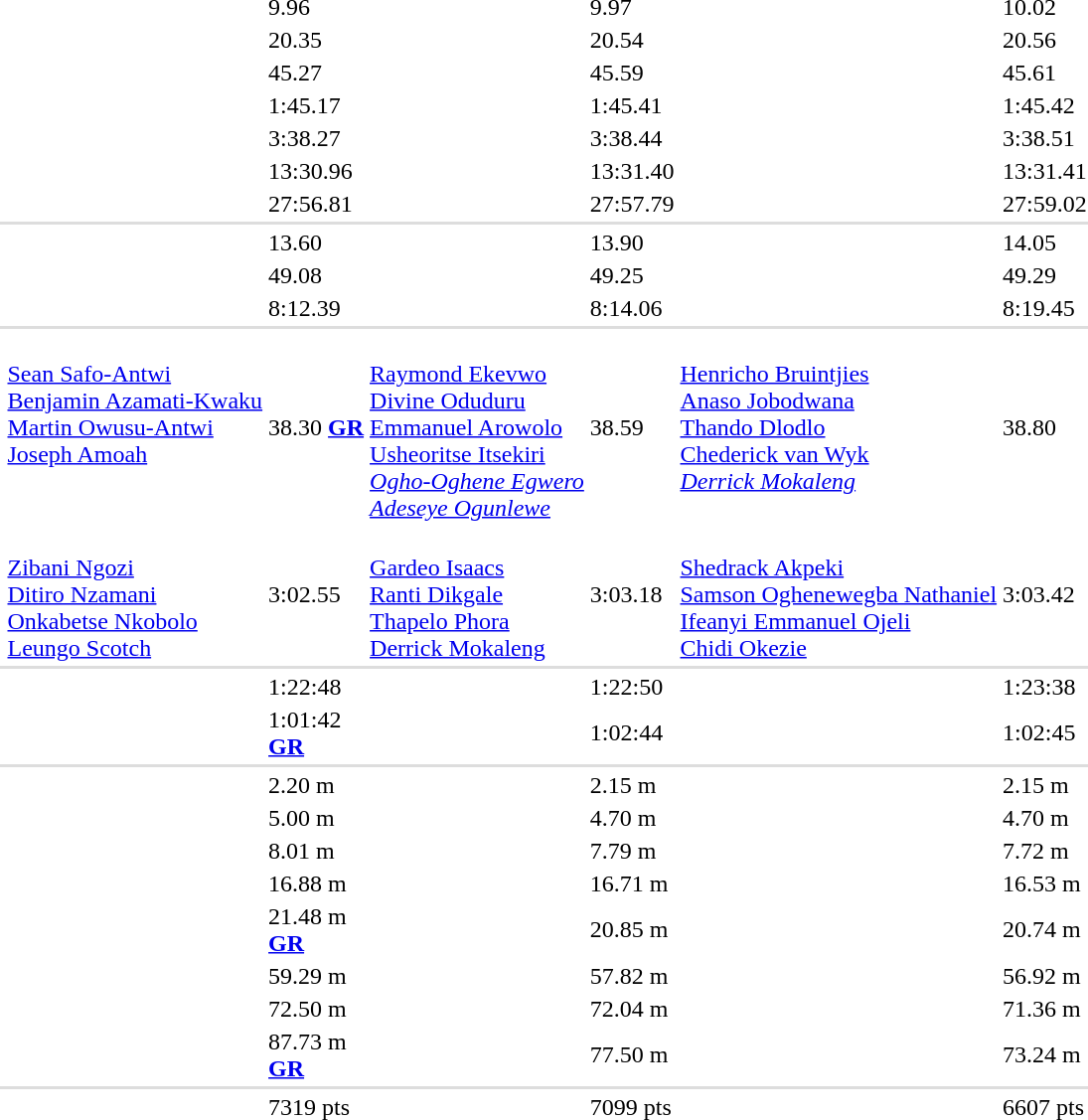<table>
<tr>
<td></td>
<td></td>
<td>9.96</td>
<td></td>
<td>9.97</td>
<td></td>
<td>10.02</td>
</tr>
<tr>
<td></td>
<td></td>
<td>20.35</td>
<td></td>
<td>20.54</td>
<td></td>
<td>20.56</td>
</tr>
<tr>
<td></td>
<td></td>
<td>45.27</td>
<td></td>
<td>45.59</td>
<td></td>
<td>45.61</td>
</tr>
<tr>
<td></td>
<td></td>
<td>1:45.17<br> </td>
<td></td>
<td>1:45.41</td>
<td></td>
<td>1:45.42</td>
</tr>
<tr>
<td></td>
<td></td>
<td>3:38.27</td>
<td></td>
<td>3:38.44</td>
<td></td>
<td>3:38.51</td>
</tr>
<tr>
<td></td>
<td></td>
<td>13:30.96</td>
<td></td>
<td>13:31.40</td>
<td></td>
<td>13:31.41</td>
</tr>
<tr>
<td></td>
<td></td>
<td>27:56.81</td>
<td></td>
<td>27:57.79</td>
<td></td>
<td>27:59.02</td>
</tr>
<tr bgcolor=#dddddd>
<td colspan=7></td>
</tr>
<tr>
<td></td>
<td></td>
<td>13.60</td>
<td></td>
<td>13.90</td>
<td></td>
<td>14.05</td>
</tr>
<tr>
<td></td>
<td></td>
<td>49.08</td>
<td></td>
<td>49.25 </td>
<td></td>
<td>49.29</td>
</tr>
<tr>
<td></td>
<td></td>
<td>8:12.39</td>
<td></td>
<td>8:14.06</td>
<td></td>
<td>8:19.45</td>
</tr>
<tr bgcolor=#dddddd>
<td colspan=7></td>
</tr>
<tr>
<td></td>
<td valign=top><br><a href='#'>Sean Safo-Antwi</a><br><a href='#'>Benjamin Azamati-Kwaku</a><br><a href='#'>Martin Owusu-Antwi</a><br><a href='#'>Joseph Amoah</a></td>
<td>38.30 <strong><a href='#'>GR</a></strong></td>
<td valign=top><br><a href='#'>Raymond Ekevwo</a><br><a href='#'>Divine Oduduru</a><br><a href='#'>Emmanuel Arowolo</a><br><a href='#'>Usheoritse Itsekiri</a><br><em><a href='#'>Ogho-Oghene Egwero</a><br><a href='#'>Adeseye Ogunlewe</a></em></td>
<td>38.59</td>
<td valign=top><br><a href='#'>Henricho Bruintjies</a><br><a href='#'>Anaso Jobodwana</a><br><a href='#'>Thando Dlodlo</a><br><a href='#'>Chederick van Wyk</a><br><em><a href='#'>Derrick Mokaleng</a></em></td>
<td>38.80</td>
</tr>
<tr>
<td></td>
<td valign=top><br><a href='#'>Zibani Ngozi</a><br><a href='#'>Ditiro Nzamani</a><br><a href='#'>Onkabetse Nkobolo</a><br><a href='#'>Leungo Scotch</a></td>
<td>3:02.55</td>
<td valign=top><br><a href='#'>Gardeo Isaacs</a><br><a href='#'>Ranti Dikgale</a><br><a href='#'>Thapelo Phora</a><br><a href='#'>Derrick Mokaleng</a></td>
<td>3:03.18</td>
<td valign=top><br><a href='#'>Shedrack Akpeki</a><br><a href='#'>Samson Oghenewegba Nathaniel</a><br><a href='#'>Ifeanyi Emmanuel Ojeli</a><br><a href='#'>Chidi Okezie</a></td>
<td>3:03.42</td>
</tr>
<tr bgcolor=#dddddd>
<td colspan=7></td>
</tr>
<tr>
<td></td>
<td></td>
<td>1:22:48</td>
<td></td>
<td>1:22:50</td>
<td></td>
<td>1:23:38</td>
</tr>
<tr>
<td></td>
<td></td>
<td>1:01:42<br><strong><a href='#'>GR</a></strong></td>
<td></td>
<td>1:02:44</td>
<td></td>
<td>1:02:45</td>
</tr>
<tr bgcolor=#dddddd>
<td colspan=7></td>
</tr>
<tr>
<td></td>
<td></td>
<td>2.20 m</td>
<td></td>
<td>2.15 m</td>
<td></td>
<td>2.15 m</td>
</tr>
<tr>
<td></td>
<td></td>
<td>5.00 m</td>
<td></td>
<td>4.70 m</td>
<td></td>
<td>4.70 m</td>
</tr>
<tr>
<td></td>
<td></td>
<td>8.01 m</td>
<td></td>
<td>7.79 m</td>
<td></td>
<td>7.72 m</td>
</tr>
<tr>
<td></td>
<td></td>
<td>16.88 m</td>
<td></td>
<td>16.71 m</td>
<td></td>
<td>16.53 m</td>
</tr>
<tr>
<td></td>
<td></td>
<td>21.48 m<br><strong><a href='#'>GR</a></strong></td>
<td></td>
<td>20.85 m</td>
<td></td>
<td>20.74 m</td>
</tr>
<tr>
<td></td>
<td></td>
<td>59.29 m</td>
<td></td>
<td>57.82 m</td>
<td></td>
<td>56.92 m</td>
</tr>
<tr>
<td></td>
<td></td>
<td>72.50 m</td>
<td></td>
<td>72.04 m</td>
<td></td>
<td>71.36 m</td>
</tr>
<tr>
<td></td>
<td></td>
<td>87.73 m<br><strong><a href='#'>GR</a></strong></td>
<td></td>
<td>77.50 m</td>
<td></td>
<td>73.24 m</td>
</tr>
<tr bgcolor=#dddddd>
<td colspan=7></td>
</tr>
<tr>
<td></td>
<td></td>
<td>7319 pts</td>
<td></td>
<td>7099 pts</td>
<td></td>
<td>6607 pts</td>
</tr>
</table>
